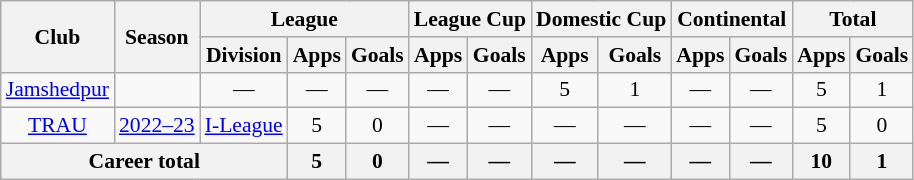<table class="wikitable" style="text-align: center; font-size:90%;">
<tr>
<th rowspan="2">Club</th>
<th rowspan="2">Season</th>
<th colspan="3">League</th>
<th colspan="2">League Cup</th>
<th colspan="2">Domestic Cup</th>
<th colspan="2">Continental</th>
<th colspan="2">Total</th>
</tr>
<tr>
<th>Division</th>
<th>Apps</th>
<th>Goals</th>
<th>Apps</th>
<th>Goals</th>
<th>Apps</th>
<th>Goals</th>
<th>Apps</th>
<th>Goals</th>
<th>Apps</th>
<th>Goals</th>
</tr>
<tr>
<td><a href='#'>Jamshedpur</a></td>
<td></td>
<td>—</td>
<td>—</td>
<td>—</td>
<td>—</td>
<td>—</td>
<td>5</td>
<td>1</td>
<td>—</td>
<td>—</td>
<td>5</td>
<td>1</td>
</tr>
<tr>
<td><a href='#'>TRAU</a></td>
<td><a href='#'>2022–23</a></td>
<td><a href='#'>I-League</a></td>
<td>5</td>
<td>0</td>
<td>—</td>
<td>—</td>
<td>—</td>
<td>—</td>
<td>—</td>
<td>—</td>
<td>5</td>
<td>0</td>
</tr>
<tr>
<th colspan="3">Career total</th>
<th>5</th>
<th>0</th>
<th>—</th>
<th>—</th>
<th>—</th>
<th>—</th>
<th>—</th>
<th>—</th>
<th>10</th>
<th>1</th>
</tr>
</table>
